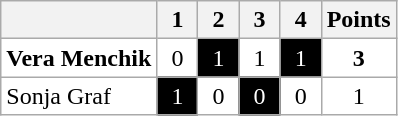<table class="wikitable" style="text-align:center; background:white">
<tr>
<th></th>
<th width=20>1</th>
<th width=20>2</th>
<th width=20>3</th>
<th width=20>4</th>
<th>Points</th>
</tr>
<tr>
<td align=left><strong>Vera Menchik</strong></td>
<td>0</td>
<td style="background:black; color:white">1</td>
<td>1</td>
<td style="background:black; color:white">1</td>
<td><strong>3</strong></td>
</tr>
<tr>
<td align=left>Sonja Graf</td>
<td style="background:black; color:white">1</td>
<td>0</td>
<td style="background:black; color:white">0</td>
<td>0</td>
<td>1</td>
</tr>
</table>
